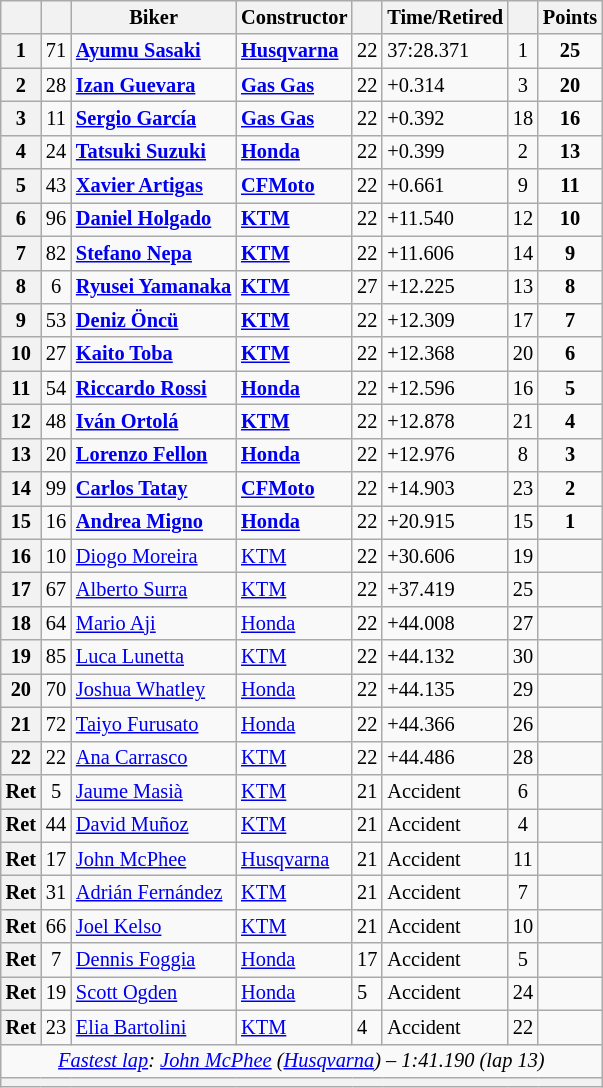<table class="wikitable sortable" style="font-size: 85%;">
<tr>
<th scope="col"></th>
<th scope="col"></th>
<th scope="col">Biker</th>
<th scope="col">Constructor</th>
<th scope="col" class="unsortable"></th>
<th scope="col" class="unsortable">Time/Retired</th>
<th scope="col"></th>
<th scope="col">Points</th>
</tr>
<tr>
<th scope="row">1</th>
<td align="center">71</td>
<td> <strong><a href='#'>Ayumu Sasaki</a></strong></td>
<td><strong><a href='#'>Husqvarna</a></strong></td>
<td>22</td>
<td>37:28.371</td>
<td align="center">1</td>
<td align="center"><strong>25</strong></td>
</tr>
<tr>
<th scope="row">2</th>
<td align="center">28</td>
<td> <strong><a href='#'>Izan Guevara</a></strong></td>
<td><strong><a href='#'>Gas Gas</a></strong></td>
<td>22</td>
<td>+0.314</td>
<td align="center">3</td>
<td align="center"><strong>20</strong></td>
</tr>
<tr>
<th scope="row">3</th>
<td align="center">11</td>
<td> <strong><a href='#'>Sergio García</a></strong></td>
<td><strong><a href='#'>Gas Gas</a></strong></td>
<td>22</td>
<td>+0.392</td>
<td align="center">18</td>
<td align="center"><strong>16</strong></td>
</tr>
<tr>
<th scope="row">4</th>
<td align="center">24</td>
<td> <strong><a href='#'>Tatsuki Suzuki</a></strong></td>
<td><strong><a href='#'>Honda</a></strong></td>
<td>22</td>
<td>+0.399</td>
<td align="center">2</td>
<td align="center"><strong>13</strong></td>
</tr>
<tr>
<th scope="row">5</th>
<td align="center">43</td>
<td> <strong><a href='#'>Xavier Artigas</a></strong></td>
<td><strong><a href='#'>CFMoto</a></strong></td>
<td>22</td>
<td>+0.661</td>
<td align="center">9</td>
<td align="center"><strong>11</strong></td>
</tr>
<tr>
<th scope="row">6</th>
<td align="center">96</td>
<td> <strong><a href='#'>Daniel Holgado</a></strong></td>
<td><strong><a href='#'>KTM</a></strong></td>
<td>22</td>
<td>+11.540</td>
<td align="center">12</td>
<td align="center"><strong>10</strong></td>
</tr>
<tr>
<th scope="row">7</th>
<td align="center">82</td>
<td> <strong><a href='#'>Stefano Nepa</a></strong></td>
<td><strong><a href='#'>KTM</a></strong></td>
<td>22</td>
<td>+11.606</td>
<td align="center">14</td>
<td align="center"><strong>9</strong></td>
</tr>
<tr>
<th scope="row">8</th>
<td align="center">6</td>
<td> <strong><a href='#'>Ryusei Yamanaka</a></strong></td>
<td><strong><a href='#'>KTM</a></strong></td>
<td>27</td>
<td>+12.225</td>
<td align="center">13</td>
<td align="center"><strong>8</strong></td>
</tr>
<tr>
<th scope="row">9</th>
<td align="center">53</td>
<td> <strong><a href='#'>Deniz Öncü</a></strong></td>
<td><strong><a href='#'>KTM</a></strong></td>
<td>22</td>
<td>+12.309</td>
<td align="center">17</td>
<td align="center"><strong>7</strong></td>
</tr>
<tr>
<th scope="row">10</th>
<td align="center">27</td>
<td> <strong><a href='#'>Kaito Toba</a></strong></td>
<td><strong><a href='#'>KTM</a></strong></td>
<td>22</td>
<td>+12.368</td>
<td align="center">20</td>
<td align="center"><strong>6</strong></td>
</tr>
<tr>
<th scope="row">11</th>
<td align="center">54</td>
<td> <strong><a href='#'>Riccardo Rossi</a></strong></td>
<td><strong><a href='#'>Honda</a></strong></td>
<td>22</td>
<td>+12.596</td>
<td align="center">16</td>
<td align="center"><strong>5</strong></td>
</tr>
<tr>
<th scope="row">12</th>
<td align="center">48</td>
<td> <strong><a href='#'>Iván Ortolá</a></strong></td>
<td><strong><a href='#'>KTM</a></strong></td>
<td>22</td>
<td>+12.878</td>
<td align="center">21</td>
<td align="center"><strong>4</strong></td>
</tr>
<tr>
<th scope="row">13</th>
<td align="center">20</td>
<td> <strong><a href='#'>Lorenzo Fellon</a></strong></td>
<td><strong><a href='#'>Honda</a></strong></td>
<td>22</td>
<td>+12.976</td>
<td align="center">8</td>
<td align="center"><strong>3</strong></td>
</tr>
<tr>
<th scope="row">14</th>
<td align="center">99</td>
<td> <strong><a href='#'>Carlos Tatay</a></strong></td>
<td><strong><a href='#'>CFMoto</a></strong></td>
<td>22</td>
<td>+14.903</td>
<td align="center">23</td>
<td align="center"><strong>2</strong></td>
</tr>
<tr>
<th scope="row">15</th>
<td align="center">16</td>
<td> <strong><a href='#'>Andrea Migno</a></strong></td>
<td><strong><a href='#'>Honda</a></strong></td>
<td>22</td>
<td>+20.915</td>
<td align="center">15</td>
<td align="center"><strong>1</strong></td>
</tr>
<tr>
<th scope="row">16</th>
<td align="center">10</td>
<td> <a href='#'>Diogo Moreira</a></td>
<td><a href='#'>KTM</a></td>
<td>22</td>
<td>+30.606</td>
<td align="center">19</td>
<td></td>
</tr>
<tr>
<th scope="row">17</th>
<td align="center">67</td>
<td> <a href='#'>Alberto Surra</a></td>
<td><a href='#'>KTM</a></td>
<td>22</td>
<td>+37.419</td>
<td align="center">25</td>
<td></td>
</tr>
<tr>
<th scope="row">18</th>
<td align="center">64</td>
<td> <a href='#'>Mario Aji</a></td>
<td><a href='#'>Honda</a></td>
<td>22</td>
<td>+44.008</td>
<td align="center">27</td>
<td align="center"></td>
</tr>
<tr>
<th scope="row">19</th>
<td align="center">85</td>
<td> <a href='#'>Luca Lunetta</a></td>
<td><a href='#'>KTM</a></td>
<td>22</td>
<td>+44.132</td>
<td align="center">30</td>
<td align="center"></td>
</tr>
<tr>
<th scope="row">20</th>
<td align="center">70</td>
<td> <a href='#'>Joshua Whatley</a></td>
<td><a href='#'>Honda</a></td>
<td>22</td>
<td>+44.135</td>
<td align="center">29</td>
<td align="center"></td>
</tr>
<tr>
<th scope="row">21</th>
<td align="center">72</td>
<td> <a href='#'>Taiyo Furusato</a></td>
<td><a href='#'>Honda</a></td>
<td>22</td>
<td>+44.366</td>
<td align="center">26</td>
<td></td>
</tr>
<tr>
<th scope="row">22</th>
<td align="center">22</td>
<td> <a href='#'>Ana Carrasco</a></td>
<td><a href='#'>KTM</a></td>
<td>22</td>
<td>+44.486</td>
<td align="center">28</td>
<td></td>
</tr>
<tr>
<th scope="row">Ret</th>
<td align="center">5</td>
<td> <a href='#'>Jaume Masià</a></td>
<td><a href='#'>KTM</a></td>
<td>21</td>
<td>Accident</td>
<td align="center">6</td>
<td></td>
</tr>
<tr>
<th scope="row">Ret</th>
<td align="center">44</td>
<td> <a href='#'>David Muñoz</a></td>
<td><a href='#'>KTM</a></td>
<td>21</td>
<td>Accident</td>
<td align="center">4</td>
<td></td>
</tr>
<tr>
<th scope="row">Ret</th>
<td align="center">17</td>
<td> <a href='#'>John McPhee</a></td>
<td><a href='#'>Husqvarna</a></td>
<td>21</td>
<td>Accident</td>
<td align="center">11</td>
<td></td>
</tr>
<tr>
<th scope="row">Ret</th>
<td align="center">31</td>
<td> <a href='#'>Adrián Fernández</a></td>
<td><a href='#'>KTM</a></td>
<td>21</td>
<td>Accident</td>
<td align="center">7</td>
<td></td>
</tr>
<tr>
<th scope="row">Ret</th>
<td align="center">66</td>
<td> <a href='#'>Joel Kelso</a></td>
<td><a href='#'>KTM</a></td>
<td>21</td>
<td>Accident</td>
<td align="center">10</td>
<td></td>
</tr>
<tr>
<th scope="row">Ret</th>
<td align="center">7</td>
<td> <a href='#'>Dennis Foggia</a></td>
<td><a href='#'>Honda</a></td>
<td>17</td>
<td>Accident</td>
<td align="center">5</td>
<td></td>
</tr>
<tr>
<th scope="row">Ret</th>
<td align="center">19</td>
<td> <a href='#'>Scott Ogden</a></td>
<td><a href='#'>Honda</a></td>
<td>5</td>
<td>Accident</td>
<td align="center">24</td>
<td></td>
</tr>
<tr>
<th scope="row">Ret</th>
<td align="center">23</td>
<td> <a href='#'>Elia Bartolini</a></td>
<td><a href='#'>KTM</a></td>
<td>4</td>
<td>Accident</td>
<td align="center">22</td>
<td></td>
</tr>
<tr class="sortbottom">
<td colspan="8" style="text-align:center"><em><a href='#'>Fastest lap</a>:  <a href='#'>John McPhee</a> (<a href='#'>Husqvarna</a>) – 1:41.190 (lap 13)</em></td>
</tr>
<tr>
<th colspan=8></th>
</tr>
</table>
